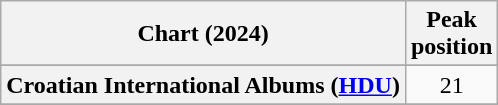<table class="wikitable sortable plainrowheaders" style="text-align:center">
<tr>
<th scope="col">Chart (2024)</th>
<th scope="col">Peak<br>position</th>
</tr>
<tr>
</tr>
<tr>
</tr>
<tr>
</tr>
<tr>
<th scope="row">Croatian International Albums (<a href='#'>HDU</a>)</th>
<td>21</td>
</tr>
<tr>
</tr>
<tr>
</tr>
<tr>
</tr>
<tr>
</tr>
<tr>
</tr>
</table>
